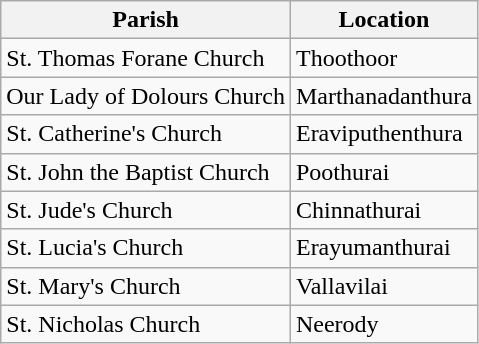<table class="wikitable">
<tr>
<th>Parish</th>
<th>Location</th>
</tr>
<tr>
<td>St. Thomas Forane Church</td>
<td>Thoothoor</td>
</tr>
<tr>
<td>Our Lady of Dolours Church</td>
<td>Marthanadanthura</td>
</tr>
<tr>
<td>St. Catherine's Church</td>
<td>Eraviputhenthura</td>
</tr>
<tr>
<td>St. John the Baptist Church</td>
<td>Poothurai</td>
</tr>
<tr>
<td>St. Jude's Church</td>
<td>Chinnathurai</td>
</tr>
<tr>
<td>St. Lucia's Church</td>
<td>Erayumanthurai</td>
</tr>
<tr>
<td>St. Mary's Church</td>
<td>Vallavilai</td>
</tr>
<tr>
<td>St. Nicholas Church</td>
<td>Neerody</td>
</tr>
</table>
